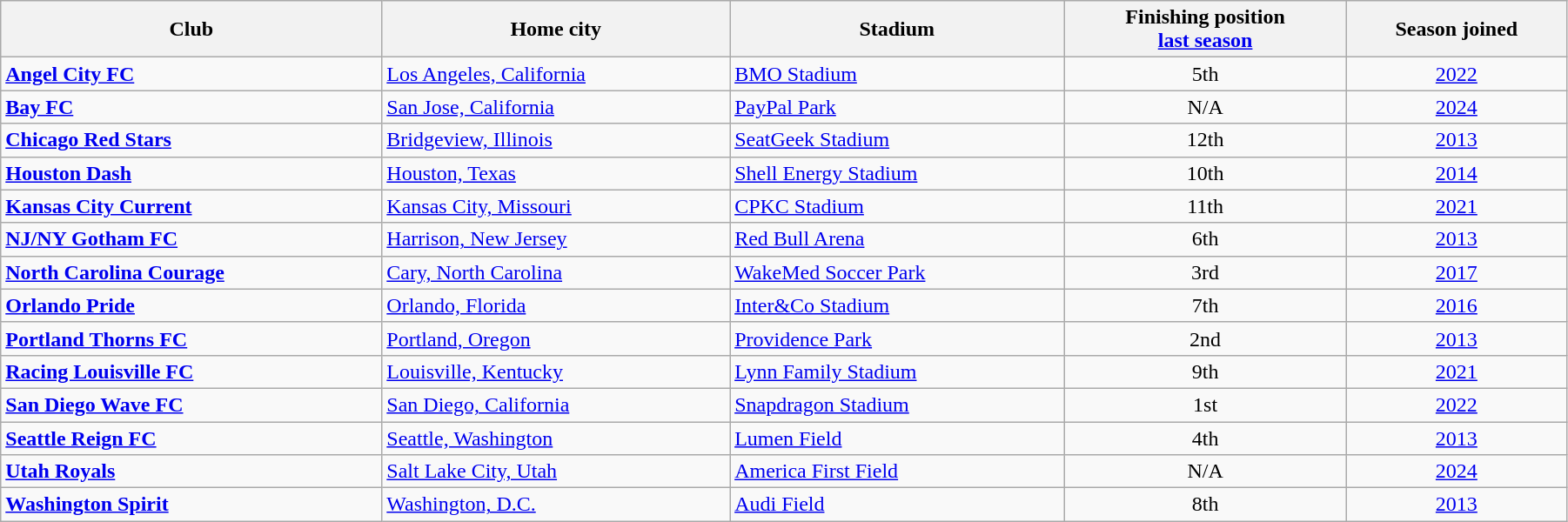<table class="wikitable sortable" width=95% style="font-size:100%">
<tr>
<th>Club</th>
<th>Home city</th>
<th>Stadium</th>
<th>Finishing position<br><a href='#'>last season</a></th>
<th>Season joined</th>
</tr>
<tr>
<td style="text-align:left;"><strong><a href='#'>Angel City FC</a></strong></td>
<td><a href='#'>Los Angeles, California</a></td>
<td><a href='#'>BMO Stadium</a></td>
<td align=center>5th</td>
<td align=center><a href='#'>2022</a></td>
</tr>
<tr>
<td style="text-align:left;"><strong><a href='#'>Bay FC</a></strong></td>
<td><a href='#'>San Jose, California</a></td>
<td><a href='#'>PayPal Park</a></td>
<td align=center>N/A</td>
<td align=center><a href='#'>2024</a></td>
</tr>
<tr>
<td style="text-align:left;"><strong><a href='#'>Chicago Red Stars</a></strong></td>
<td><a href='#'>Bridgeview, Illinois</a></td>
<td><a href='#'>SeatGeek Stadium</a></td>
<td align=center>12th</td>
<td align=center><a href='#'>2013</a></td>
</tr>
<tr>
<td style="text-align:left;"><strong><a href='#'>Houston Dash</a></strong></td>
<td><a href='#'>Houston, Texas</a></td>
<td><a href='#'>Shell Energy Stadium</a></td>
<td align=center>10th</td>
<td align=center><a href='#'>2014</a></td>
</tr>
<tr>
<td style="text-align:left;"><strong><a href='#'>Kansas City Current</a></strong></td>
<td><a href='#'>Kansas City, Missouri</a></td>
<td><a href='#'>CPKC Stadium</a></td>
<td align=center>11th</td>
<td align=center><a href='#'>2021</a></td>
</tr>
<tr>
<td style="text-align:left;"><strong><a href='#'>NJ/NY Gotham FC</a></strong></td>
<td><a href='#'>Harrison, New Jersey</a></td>
<td><a href='#'>Red Bull Arena</a></td>
<td align=center>6th</td>
<td align=center><a href='#'>2013</a></td>
</tr>
<tr>
<td style="text-align:left;"><strong><a href='#'>North Carolina Courage</a></strong></td>
<td><a href='#'>Cary, North Carolina</a></td>
<td><a href='#'>WakeMed Soccer Park</a></td>
<td align=center>3rd</td>
<td align=center><a href='#'>2017</a></td>
</tr>
<tr>
<td style="text-align:left;"><strong><a href='#'>Orlando Pride</a></strong></td>
<td><a href='#'>Orlando, Florida</a></td>
<td><a href='#'>Inter&Co Stadium</a></td>
<td align=center>7th</td>
<td align=center><a href='#'>2016</a></td>
</tr>
<tr>
<td style="text-align:left;"><strong><a href='#'>Portland Thorns FC</a></strong></td>
<td><a href='#'>Portland, Oregon</a></td>
<td><a href='#'>Providence Park</a></td>
<td align=center>2nd</td>
<td align=center><a href='#'>2013</a></td>
</tr>
<tr>
<td style="text-align:left;"><strong><a href='#'>Racing Louisville FC</a></strong></td>
<td><a href='#'>Louisville, Kentucky</a></td>
<td><a href='#'>Lynn Family Stadium</a></td>
<td align=center>9th</td>
<td align=center><a href='#'>2021</a></td>
</tr>
<tr>
<td style="text-align:left;"><strong><a href='#'>San Diego Wave FC</a></strong></td>
<td><a href='#'>San Diego, California</a></td>
<td><a href='#'>Snapdragon Stadium</a></td>
<td align=center>1st</td>
<td align=center><a href='#'>2022</a></td>
</tr>
<tr>
<td style="text-align:left;"><strong><a href='#'>Seattle Reign FC</a></strong></td>
<td><a href='#'>Seattle, Washington</a></td>
<td><a href='#'>Lumen Field</a></td>
<td align=center>4th</td>
<td align=center><a href='#'>2013</a></td>
</tr>
<tr>
<td style="text-align:left;"><strong><a href='#'>Utah Royals</a></strong></td>
<td><a href='#'>Salt Lake City, Utah</a></td>
<td><a href='#'>America First Field</a></td>
<td align=center>N/A</td>
<td align=center><a href='#'>2024</a></td>
</tr>
<tr>
<td style="text-align:left;"><strong><a href='#'>Washington Spirit</a></strong></td>
<td><a href='#'>Washington, D.C.</a></td>
<td><a href='#'>Audi Field</a></td>
<td align=center>8th</td>
<td align=center><a href='#'>2013</a></td>
</tr>
</table>
